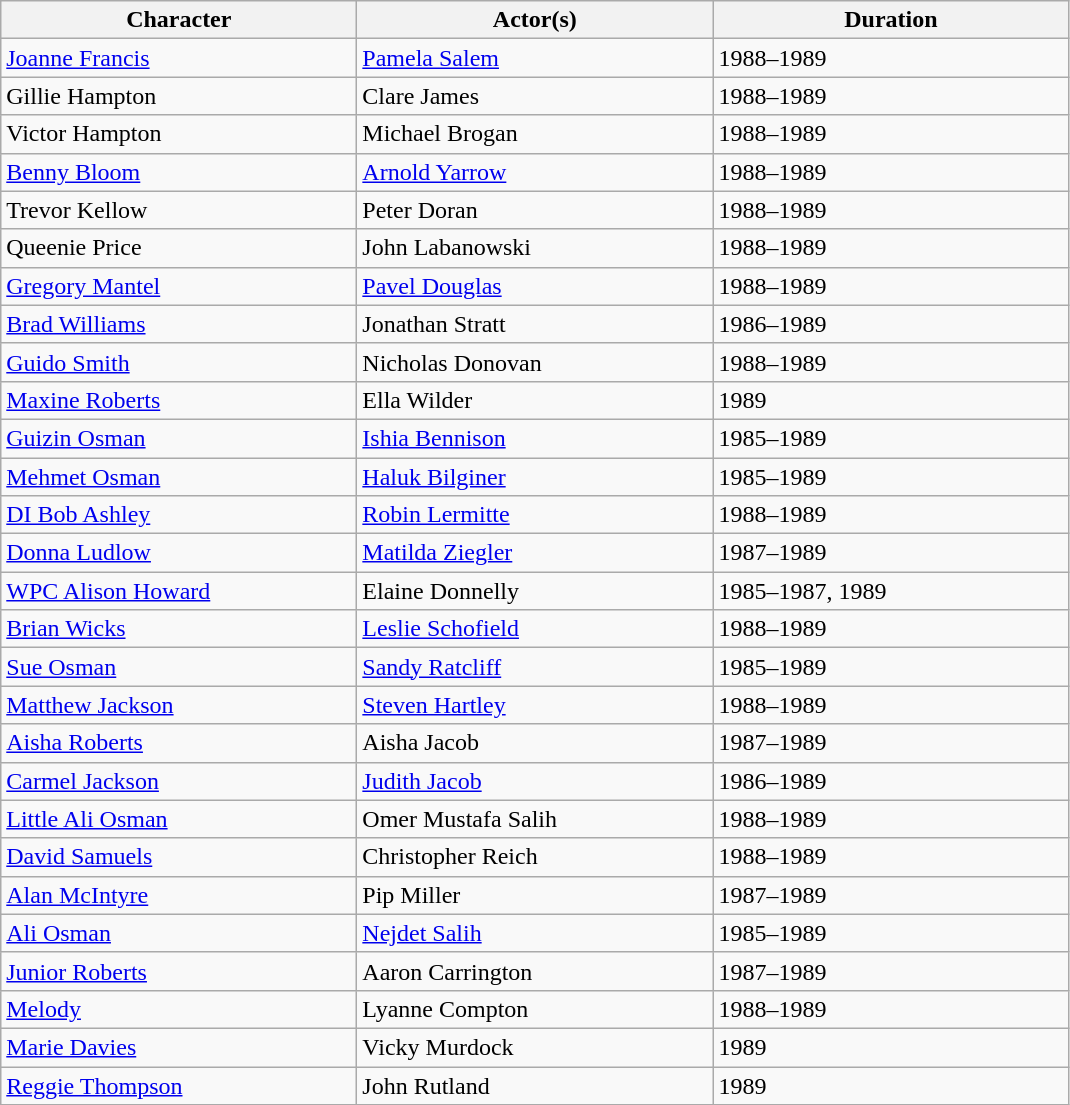<table class="wikitable">
<tr>
<th scope="col" width="230">Character</th>
<th scope="col" width="230">Actor(s)</th>
<th scope="col" width="230">Duration</th>
</tr>
<tr>
<td><a href='#'>Joanne Francis</a></td>
<td><a href='#'>Pamela Salem</a></td>
<td>1988–1989</td>
</tr>
<tr>
<td>Gillie Hampton</td>
<td>Clare James</td>
<td>1988–1989</td>
</tr>
<tr>
<td>Victor Hampton</td>
<td>Michael Brogan</td>
<td>1988–1989</td>
</tr>
<tr>
<td><a href='#'>Benny Bloom</a></td>
<td><a href='#'>Arnold Yarrow</a></td>
<td>1988–1989</td>
</tr>
<tr>
<td>Trevor Kellow</td>
<td>Peter Doran</td>
<td>1988–1989</td>
</tr>
<tr>
<td>Queenie Price</td>
<td>John Labanowski</td>
<td>1988–1989</td>
</tr>
<tr>
<td><a href='#'>Gregory Mantel</a></td>
<td><a href='#'>Pavel Douglas</a></td>
<td>1988–1989</td>
</tr>
<tr>
<td><a href='#'>Brad Williams</a></td>
<td>Jonathan Stratt</td>
<td>1986–1989</td>
</tr>
<tr>
<td><a href='#'>Guido Smith</a></td>
<td>Nicholas Donovan</td>
<td>1988–1989</td>
</tr>
<tr>
<td><a href='#'>Maxine Roberts</a></td>
<td>Ella Wilder</td>
<td>1989</td>
</tr>
<tr>
<td><a href='#'>Guizin Osman</a></td>
<td><a href='#'>Ishia Bennison</a></td>
<td>1985–1989</td>
</tr>
<tr>
<td><a href='#'>Mehmet Osman</a></td>
<td><a href='#'>Haluk Bilginer</a></td>
<td>1985–1989</td>
</tr>
<tr>
<td><a href='#'>DI Bob Ashley</a></td>
<td><a href='#'>Robin Lermitte</a></td>
<td>1988–1989</td>
</tr>
<tr>
<td><a href='#'>Donna Ludlow</a></td>
<td><a href='#'>Matilda Ziegler</a></td>
<td>1987–1989</td>
</tr>
<tr>
<td><a href='#'>WPC Alison Howard</a></td>
<td>Elaine Donnelly</td>
<td>1985–1987, 1989</td>
</tr>
<tr>
<td><a href='#'>Brian Wicks</a></td>
<td><a href='#'>Leslie Schofield</a></td>
<td>1988–1989</td>
</tr>
<tr>
<td><a href='#'>Sue Osman</a></td>
<td><a href='#'>Sandy Ratcliff</a></td>
<td>1985–1989</td>
</tr>
<tr>
<td><a href='#'>Matthew Jackson</a></td>
<td><a href='#'>Steven Hartley</a></td>
<td>1988–1989</td>
</tr>
<tr>
<td><a href='#'>Aisha Roberts</a></td>
<td>Aisha Jacob</td>
<td>1987–1989</td>
</tr>
<tr>
<td><a href='#'>Carmel Jackson</a></td>
<td><a href='#'>Judith Jacob</a></td>
<td>1986–1989</td>
</tr>
<tr>
<td><a href='#'>Little Ali Osman</a></td>
<td>Omer Mustafa Salih</td>
<td>1988–1989</td>
</tr>
<tr>
<td><a href='#'>David Samuels</a></td>
<td>Christopher Reich</td>
<td>1988–1989</td>
</tr>
<tr>
<td><a href='#'>Alan McIntyre</a></td>
<td>Pip Miller</td>
<td>1987–1989</td>
</tr>
<tr>
<td><a href='#'>Ali Osman</a></td>
<td><a href='#'>Nejdet Salih</a></td>
<td>1985–1989</td>
</tr>
<tr>
<td><a href='#'>Junior Roberts</a></td>
<td>Aaron Carrington</td>
<td>1987–1989</td>
</tr>
<tr>
<td><a href='#'>Melody</a></td>
<td>Lyanne Compton</td>
<td>1988–1989</td>
</tr>
<tr>
<td><a href='#'>Marie Davies</a></td>
<td>Vicky Murdock</td>
<td>1989</td>
</tr>
<tr>
<td><a href='#'>Reggie Thompson</a></td>
<td>John Rutland</td>
<td>1989</td>
</tr>
</table>
